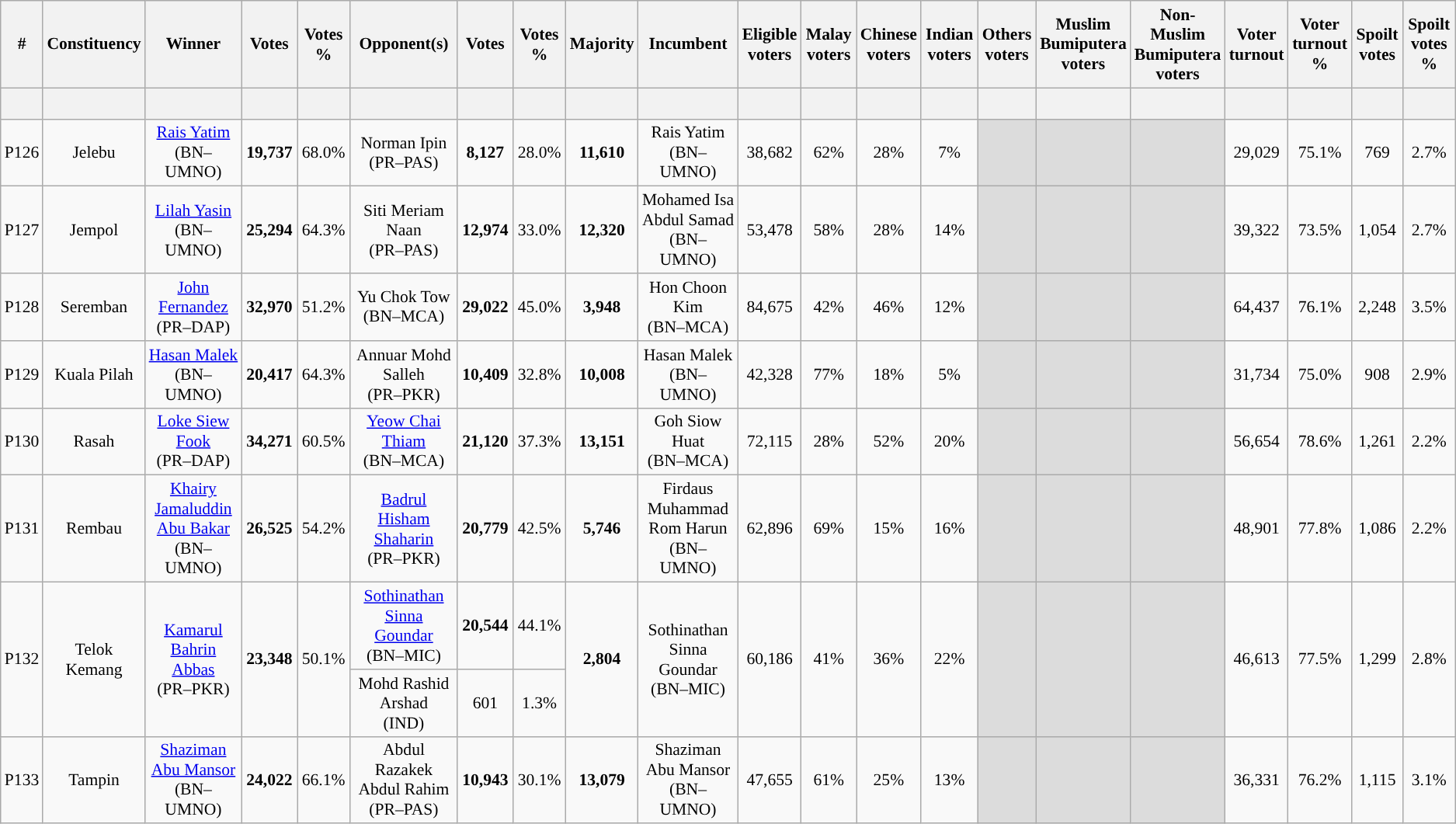<table class="wikitable sortable" style="text-align:center; font-size:90%">
<tr>
<th width="30">#</th>
<th width="60">Constituency</th>
<th width="150">Winner</th>
<th width="50">Votes</th>
<th width="50">Votes %</th>
<th width="150">Opponent(s)</th>
<th width="50">Votes</th>
<th width="50">Votes %</th>
<th width="50">Majority</th>
<th width="150">Incumbent</th>
<th width="50">Eligible voters</th>
<th width="50">Malay voters</th>
<th width="50">Chinese voters</th>
<th width="50">Indian voters</th>
<th width="50">Others voters</th>
<th width="50">Muslim Bumiputera voters</th>
<th width="50">Non-Muslim Bumiputera voters</th>
<th width="50">Voter turnout</th>
<th width="50">Voter turnout %</th>
<th width="50">Spoilt votes</th>
<th width="50">Spoilt votes %</th>
</tr>
<tr>
<th height="20"></th>
<th></th>
<th></th>
<th></th>
<th></th>
<th></th>
<th></th>
<th></th>
<th></th>
<th></th>
<th></th>
<th></th>
<th></th>
<th></th>
<th></th>
<th></th>
<th></th>
<th></th>
<th></th>
<th></th>
<th></th>
</tr>
<tr>
<td>P126</td>
<td>Jelebu</td>
<td><a href='#'>Rais Yatim</a><br>(BN–UMNO)</td>
<td><strong>19,737</strong></td>
<td>68.0%</td>
<td>Norman Ipin<br>(PR–PAS)</td>
<td><strong>8,127</strong></td>
<td>28.0%</td>
<td><strong>11,610</strong></td>
<td>Rais Yatim<br>(BN–UMNO)</td>
<td>38,682</td>
<td>62%</td>
<td>28%</td>
<td>7%</td>
<td bgcolor="dcdcdc"></td>
<td bgcolor="dcdcdc"></td>
<td bgcolor="dcdcdc"></td>
<td>29,029</td>
<td>75.1%</td>
<td>769</td>
<td>2.7%</td>
</tr>
<tr>
<td>P127</td>
<td>Jempol</td>
<td><a href='#'>Lilah Yasin</a><br>(BN–UMNO)</td>
<td><strong>25,294</strong></td>
<td>64.3%</td>
<td>Siti Meriam Naan<br>(PR–PAS)</td>
<td><strong>12,974</strong></td>
<td>33.0%</td>
<td><strong>12,320</strong></td>
<td>Mohamed Isa Abdul Samad<br>(BN–UMNO)</td>
<td>53,478</td>
<td>58%</td>
<td>28%</td>
<td>14%</td>
<td bgcolor="dcdcdc"></td>
<td bgcolor="dcdcdc"></td>
<td bgcolor="dcdcdc"></td>
<td>39,322</td>
<td>73.5%</td>
<td>1,054</td>
<td>2.7%</td>
</tr>
<tr>
<td>P128</td>
<td>Seremban</td>
<td><a href='#'>John Fernandez</a><br>(PR–DAP)</td>
<td><strong>32,970</strong></td>
<td>51.2%</td>
<td>Yu Chok Tow<br>(BN–MCA)</td>
<td><strong>29,022</strong></td>
<td>45.0%</td>
<td><strong>3,948</strong></td>
<td>Hon Choon Kim<br>(BN–MCA)</td>
<td>84,675</td>
<td>42%</td>
<td>46%</td>
<td>12%</td>
<td bgcolor="dcdcdc"></td>
<td bgcolor="dcdcdc"></td>
<td bgcolor="dcdcdc"></td>
<td>64,437</td>
<td>76.1%</td>
<td>2,248</td>
<td>3.5%</td>
</tr>
<tr>
<td>P129</td>
<td>Kuala Pilah</td>
<td><a href='#'>Hasan Malek</a><br>(BN–UMNO)</td>
<td><strong>20,417</strong></td>
<td>64.3%</td>
<td>Annuar Mohd Salleh<br>(PR–PKR)</td>
<td><strong>10,409</strong></td>
<td>32.8%</td>
<td><strong>10,008</strong></td>
<td>Hasan Malek<br>(BN–UMNO)</td>
<td>42,328</td>
<td>77%</td>
<td>18%</td>
<td>5%</td>
<td bgcolor="dcdcdc"></td>
<td bgcolor="dcdcdc"></td>
<td bgcolor="dcdcdc"></td>
<td>31,734</td>
<td>75.0%</td>
<td>908</td>
<td>2.9%</td>
</tr>
<tr>
<td>P130</td>
<td>Rasah</td>
<td><a href='#'>Loke Siew Fook</a><br>(PR–DAP)</td>
<td><strong>34,271</strong></td>
<td>60.5%</td>
<td><a href='#'>Yeow Chai Thiam</a><br>(BN–MCA)</td>
<td><strong>21,120</strong></td>
<td>37.3%</td>
<td><strong>13,151</strong></td>
<td>Goh Siow Huat<br>(BN–MCA)</td>
<td>72,115</td>
<td>28%</td>
<td>52%</td>
<td>20%</td>
<td bgcolor="dcdcdc"></td>
<td bgcolor="dcdcdc"></td>
<td bgcolor="dcdcdc"></td>
<td>56,654</td>
<td>78.6%</td>
<td>1,261</td>
<td>2.2%</td>
</tr>
<tr>
<td>P131</td>
<td>Rembau</td>
<td><a href='#'>Khairy Jamaluddin Abu Bakar</a><br>(BN–UMNO)</td>
<td><strong>26,525</strong></td>
<td>54.2%</td>
<td><a href='#'>Badrul Hisham Shaharin</a><br>(PR–PKR)</td>
<td><strong>20,779</strong></td>
<td>42.5%</td>
<td><strong>5,746</strong></td>
<td>Firdaus Muhammad Rom Harun<br>(BN–UMNO)</td>
<td>62,896</td>
<td>69%</td>
<td>15%</td>
<td>16%</td>
<td bgcolor="dcdcdc"></td>
<td bgcolor="dcdcdc"></td>
<td bgcolor="dcdcdc"></td>
<td>48,901</td>
<td>77.8%</td>
<td>1,086</td>
<td>2.2%</td>
</tr>
<tr>
<td rowspan="2">P132</td>
<td rowspan="2">Telok Kemang</td>
<td rowspan="2"><a href='#'>Kamarul Bahrin Abbas</a><br>(PR–PKR)</td>
<td rowspan="2"><strong>23,348</strong></td>
<td rowspan="2">50.1%</td>
<td><a href='#'>Sothinathan Sinna Goundar</a><br>(BN–MIC)</td>
<td><strong>20,544</strong></td>
<td>44.1%</td>
<td rowspan="2"><strong>2,804</strong></td>
<td rowspan="2">Sothinathan Sinna Goundar<br>(BN–MIC)</td>
<td rowspan="2">60,186</td>
<td rowspan="2">41%</td>
<td rowspan="2">36%</td>
<td rowspan="2">22%</td>
<td rowspan="2" bgcolor="dcdcdc"></td>
<td rowspan="2" bgcolor="dcdcdc"></td>
<td rowspan="2" bgcolor="dcdcdc"></td>
<td rowspan="2">46,613</td>
<td rowspan="2">77.5%</td>
<td rowspan="2">1,299</td>
<td rowspan="2">2.8%</td>
</tr>
<tr>
<td>Mohd Rashid Arshad<br>(IND)</td>
<td>601</td>
<td>1.3%</td>
</tr>
<tr>
<td>P133</td>
<td>Tampin</td>
<td><a href='#'>Shaziman Abu Mansor</a><br>(BN–UMNO)</td>
<td><strong>24,022</strong></td>
<td>66.1%</td>
<td>Abdul Razakek Abdul Rahim<br>(PR–PAS)</td>
<td><strong>10,943</strong></td>
<td>30.1%</td>
<td><strong>13,079</strong></td>
<td>Shaziman Abu Mansor<br>(BN–UMNO)</td>
<td>47,655</td>
<td>61%</td>
<td>25%</td>
<td>13%</td>
<td bgcolor="dcdcdc"></td>
<td bgcolor="dcdcdc"></td>
<td bgcolor="dcdcdc"></td>
<td>36,331</td>
<td>76.2%</td>
<td>1,115</td>
<td>3.1%</td>
</tr>
</table>
